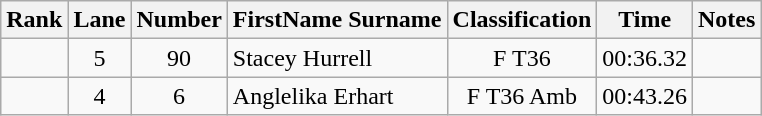<table class="wikitable sortable" style="text-align:center">
<tr>
<th>Rank</th>
<th>Lane</th>
<th>Number</th>
<th>FirstName Surname</th>
<th>Classification</th>
<th>Time</th>
<th>Notes</th>
</tr>
<tr>
<td></td>
<td>5</td>
<td>90</td>
<td style="text-align:left"> Stacey Hurrell</td>
<td>F T36</td>
<td>00:36.32</td>
<td></td>
</tr>
<tr>
<td></td>
<td>4</td>
<td>6</td>
<td style="text-align:left"> Anglelika Erhart</td>
<td>F T36 Amb</td>
<td>00:43.26</td>
<td></td>
</tr>
</table>
